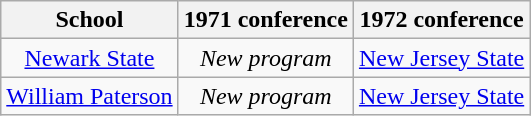<table class="wikitable sortable">
<tr>
<th>School</th>
<th>1971 conference</th>
<th>1972 conference</th>
</tr>
<tr style="text-align:center;">
<td><a href='#'>Newark State</a></td>
<td><em>New program</em></td>
<td><a href='#'>New Jersey State</a></td>
</tr>
<tr style="text-align:center;">
<td><a href='#'>William Paterson</a></td>
<td><em>New program</em></td>
<td><a href='#'>New Jersey State</a></td>
</tr>
</table>
